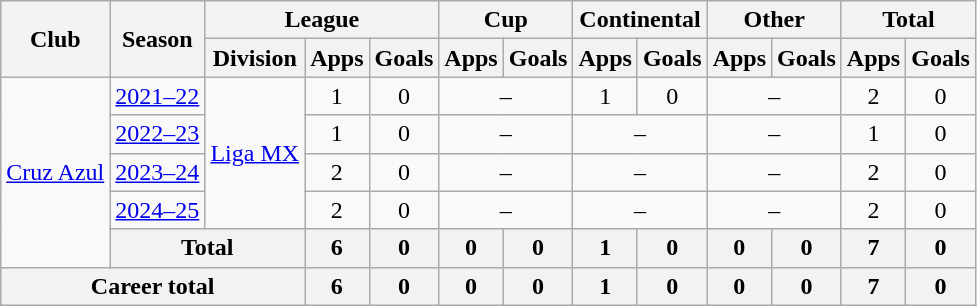<table class="wikitable" style="text-align: center">
<tr>
<th rowspan="2">Club</th>
<th rowspan="2">Season</th>
<th colspan="3">League</th>
<th colspan="2">Cup</th>
<th colspan="2">Continental</th>
<th colspan="2">Other</th>
<th colspan="2">Total</th>
</tr>
<tr>
<th>Division</th>
<th>Apps</th>
<th>Goals</th>
<th>Apps</th>
<th>Goals</th>
<th>Apps</th>
<th>Goals</th>
<th>Apps</th>
<th>Goals</th>
<th>Apps</th>
<th>Goals</th>
</tr>
<tr>
<td rowspan="5"><a href='#'>Cruz Azul</a></td>
<td><a href='#'>2021–22</a></td>
<td rowspan="4"><a href='#'>Liga MX</a></td>
<td>1</td>
<td>0</td>
<td colspan="2">–</td>
<td>1</td>
<td>0</td>
<td colspan="2">–</td>
<td>2</td>
<td>0</td>
</tr>
<tr>
<td><a href='#'>2022–23</a></td>
<td>1</td>
<td>0</td>
<td colspan="2">–</td>
<td colspan="2">–</td>
<td colspan="2">–</td>
<td>1</td>
<td>0</td>
</tr>
<tr>
<td><a href='#'>2023–24</a></td>
<td>2</td>
<td>0</td>
<td colspan="2">–</td>
<td colspan="2">–</td>
<td colspan="2">–</td>
<td>2</td>
<td>0</td>
</tr>
<tr>
<td><a href='#'>2024–25</a></td>
<td>2</td>
<td>0</td>
<td colspan="2">–</td>
<td colspan="2">–</td>
<td colspan="2">–</td>
<td>2</td>
<td>0</td>
</tr>
<tr>
<th colspan="2"><strong>Total</strong></th>
<th>6</th>
<th>0</th>
<th>0</th>
<th>0</th>
<th>1</th>
<th>0</th>
<th>0</th>
<th>0</th>
<th>7</th>
<th>0</th>
</tr>
<tr>
<th colspan="3"><strong>Career total</strong></th>
<th>6</th>
<th>0</th>
<th>0</th>
<th>0</th>
<th>1</th>
<th>0</th>
<th>0</th>
<th>0</th>
<th>7</th>
<th>0</th>
</tr>
</table>
